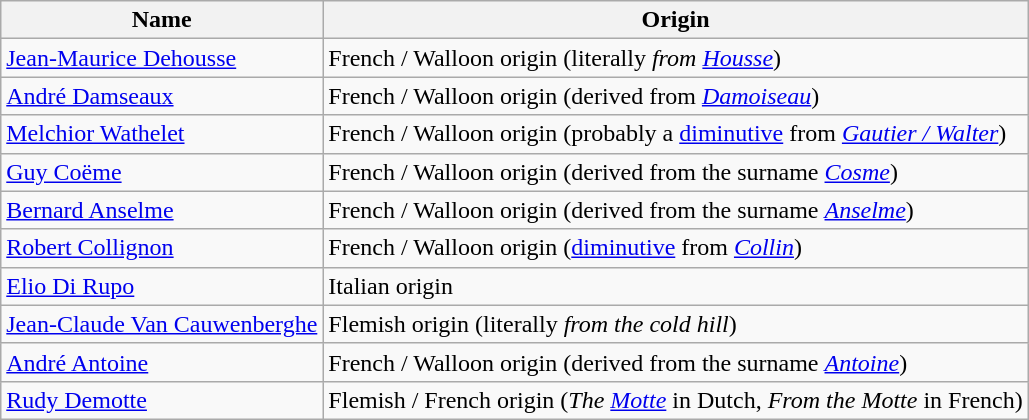<table class="wikitable">
<tr>
<th>Name</th>
<th>Origin</th>
</tr>
<tr>
<td><a href='#'>Jean-Maurice Dehousse</a></td>
<td>French / Walloon origin (literally <em>from <a href='#'>Housse</a></em>)</td>
</tr>
<tr>
<td><a href='#'>André Damseaux</a></td>
<td>French / Walloon origin (derived from <em><a href='#'>Damoiseau</a></em>)</td>
</tr>
<tr>
<td><a href='#'>Melchior Wathelet</a></td>
<td>French / Walloon origin (probably a <a href='#'>diminutive</a> from <em><a href='#'>Gautier / Walter</a></em>)</td>
</tr>
<tr>
<td><a href='#'>Guy Coëme</a></td>
<td>French / Walloon origin (derived from the surname <em><a href='#'>Cosme</a></em>)</td>
</tr>
<tr>
<td><a href='#'>Bernard Anselme</a></td>
<td>French / Walloon origin (derived from the surname <em><a href='#'>Anselme</a></em>)</td>
</tr>
<tr>
<td><a href='#'>Robert Collignon</a></td>
<td>French / Walloon origin (<a href='#'>diminutive</a> from <em><a href='#'>Collin</a></em>)</td>
</tr>
<tr>
<td><a href='#'>Elio Di Rupo</a></td>
<td>Italian origin</td>
</tr>
<tr>
<td><a href='#'>Jean-Claude Van Cauwenberghe</a></td>
<td>Flemish origin (literally <em>from the cold hill</em>)</td>
</tr>
<tr>
<td><a href='#'>André Antoine</a></td>
<td>French / Walloon origin (derived from the surname <em><a href='#'>Antoine</a></em>)</td>
</tr>
<tr>
<td><a href='#'>Rudy Demotte</a></td>
<td>Flemish / French origin (<em>The <a href='#'>Motte</a></em> in Dutch, <em>From the Motte</em> in French)</td>
</tr>
</table>
